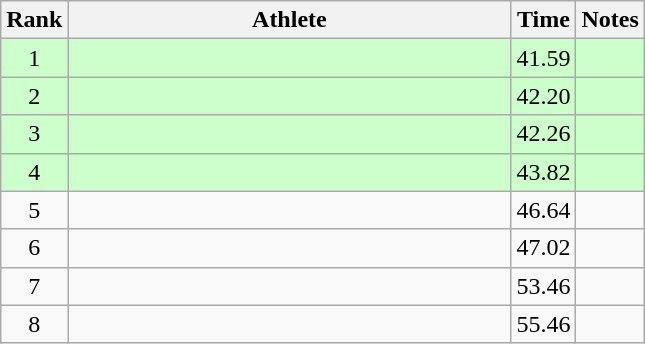<table class="wikitable" style="text-align:center">
<tr>
<th>Rank</th>
<th Style="width:18em">Athlete</th>
<th>Time</th>
<th>Notes</th>
</tr>
<tr style="background:#cfc">
<td>1</td>
<td style="text-align:left"></td>
<td>41.59</td>
<td></td>
</tr>
<tr style="background:#cfc">
<td>2</td>
<td style="text-align:left"></td>
<td>42.20</td>
<td></td>
</tr>
<tr style="background:#cfc">
<td>3</td>
<td style="text-align:left"></td>
<td>42.26</td>
<td></td>
</tr>
<tr style="background:#cfc">
<td>4</td>
<td style="text-align:left"></td>
<td>43.82</td>
<td></td>
</tr>
<tr>
<td>5</td>
<td style="text-align:left"></td>
<td>46.64</td>
<td></td>
</tr>
<tr>
<td>6</td>
<td style="text-align:left"></td>
<td>47.02</td>
<td></td>
</tr>
<tr>
<td>7</td>
<td style="text-align:left"></td>
<td>53.46</td>
<td></td>
</tr>
<tr>
<td>8</td>
<td style="text-align:left"></td>
<td>55.46</td>
<td></td>
</tr>
</table>
